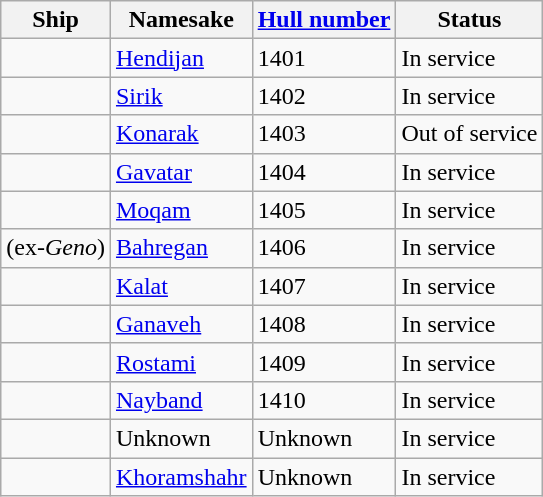<table class="wikitable">
<tr>
<th>Ship</th>
<th>Namesake</th>
<th><a href='#'>Hull number</a></th>
<th>Status</th>
</tr>
<tr>
<td></td>
<td><a href='#'>Hendijan</a></td>
<td>1401</td>
<td>In service</td>
</tr>
<tr>
<td></td>
<td><a href='#'>Sirik</a></td>
<td>1402</td>
<td>In service</td>
</tr>
<tr>
<td></td>
<td><a href='#'>Konarak</a></td>
<td>1403</td>
<td>Out of service</td>
</tr>
<tr>
<td></td>
<td><a href='#'>Gavatar</a></td>
<td>1404</td>
<td>In service</td>
</tr>
<tr>
<td></td>
<td><a href='#'>Moqam</a></td>
<td>1405</td>
<td>In service</td>
</tr>
<tr>
<td> (ex-<em>Geno</em>)</td>
<td><a href='#'>Bahregan</a></td>
<td>1406</td>
<td>In service</td>
</tr>
<tr>
<td></td>
<td><a href='#'>Kalat</a></td>
<td>1407</td>
<td>In service</td>
</tr>
<tr>
<td></td>
<td><a href='#'>Ganaveh</a></td>
<td>1408</td>
<td>In service</td>
</tr>
<tr>
<td></td>
<td><a href='#'>Rostami</a></td>
<td>1409</td>
<td>In service</td>
</tr>
<tr>
<td></td>
<td><a href='#'>Nayband</a></td>
<td>1410</td>
<td>In service</td>
</tr>
<tr>
<td></td>
<td>Unknown</td>
<td>Unknown</td>
<td>In service</td>
</tr>
<tr>
<td></td>
<td><a href='#'>Khoramshahr</a></td>
<td>Unknown</td>
<td>In service</td>
</tr>
</table>
